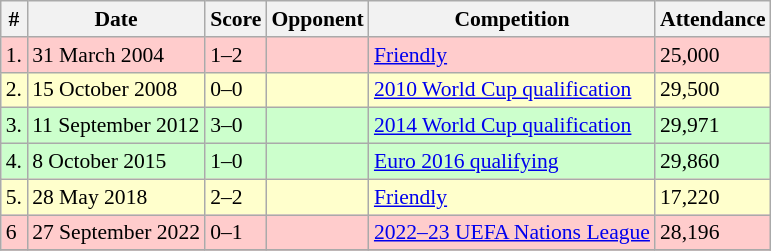<table class="wikitable" style="font-size:90%">
<tr>
<th>#</th>
<th>Date</th>
<th>Score</th>
<th>Opponent</th>
<th>Competition</th>
<th>Attendance</th>
</tr>
<tr style="background: #FFCCCC">
<td>1.</td>
<td>31 March 2004</td>
<td>1–2</td>
<td></td>
<td><a href='#'>Friendly</a></td>
<td>25,000</td>
</tr>
<tr style="background: #FFFFCC">
<td>2.</td>
<td>15 October 2008</td>
<td>0–0</td>
<td></td>
<td><a href='#'>2010 World Cup qualification</a></td>
<td>29,500</td>
</tr>
<tr style="background: #CCFFCC">
<td>3.</td>
<td>11 September 2012</td>
<td>3–0</td>
<td></td>
<td><a href='#'>2014 World Cup qualification</a></td>
<td>29,971</td>
</tr>
<tr style="background: #CCFFCC">
<td>4.</td>
<td>8 October 2015</td>
<td>1–0</td>
<td></td>
<td><a href='#'>Euro 2016 qualifying</a></td>
<td>29,860</td>
</tr>
<tr style="background: #FFFFCC">
<td>5.</td>
<td>28 May 2018</td>
<td>2–2</td>
<td></td>
<td><a href='#'>Friendly</a></td>
<td>17,220</td>
</tr>
<tr style="background: #FFCCCC">
<td>6</td>
<td>27 September 2022</td>
<td>0–1</td>
<td></td>
<td><a href='#'>2022–23 UEFA Nations League</a></td>
<td>28,196</td>
</tr>
<tr>
</tr>
</table>
